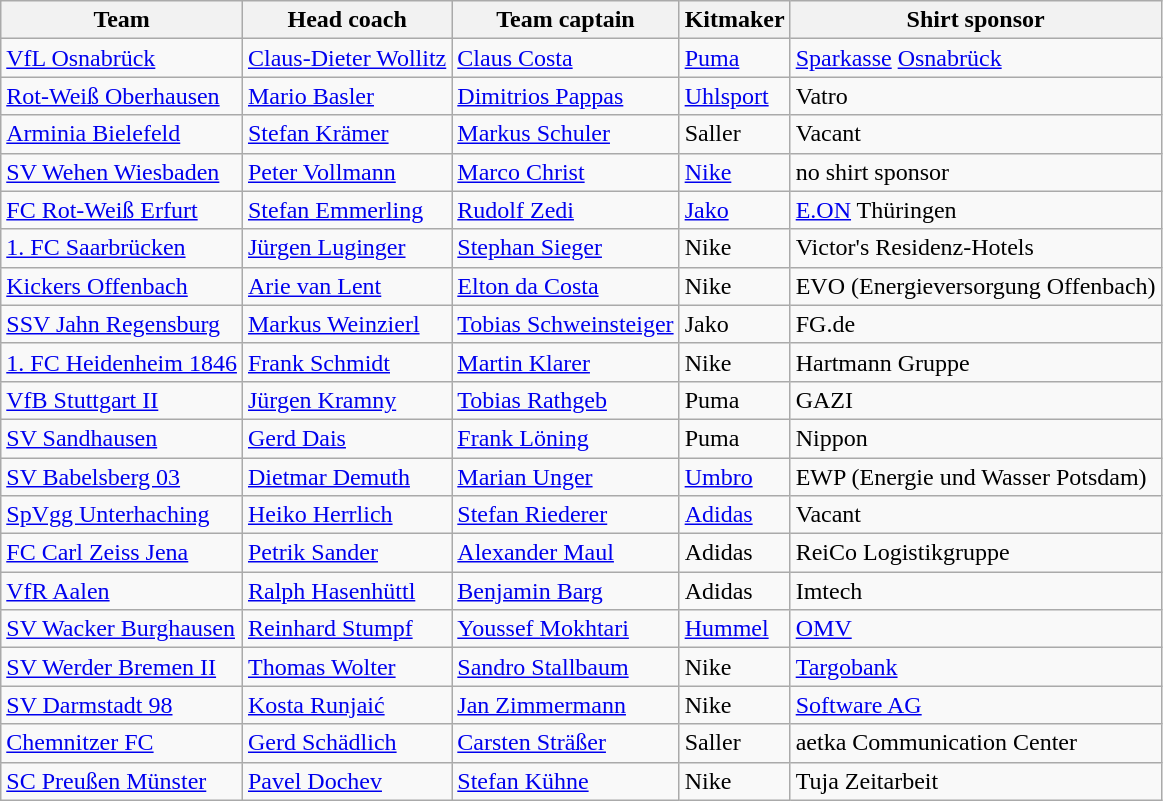<table class="wikitable sortable">
<tr>
<th>Team</th>
<th>Head coach</th>
<th>Team captain</th>
<th>Kitmaker</th>
<th>Shirt sponsor</th>
</tr>
<tr>
<td><a href='#'>VfL Osnabrück</a></td>
<td> <a href='#'>Claus-Dieter Wollitz</a></td>
<td> <a href='#'>Claus Costa</a></td>
<td><a href='#'>Puma</a></td>
<td><a href='#'>Sparkasse</a> <a href='#'>Osnabrück</a></td>
</tr>
<tr>
<td><a href='#'>Rot-Weiß Oberhausen</a></td>
<td> <a href='#'>Mario Basler</a></td>
<td> <a href='#'>Dimitrios Pappas</a></td>
<td><a href='#'>Uhlsport</a></td>
<td>Vatro</td>
</tr>
<tr>
<td><a href='#'>Arminia Bielefeld</a></td>
<td> <a href='#'>Stefan Krämer</a></td>
<td> <a href='#'>Markus Schuler</a></td>
<td>Saller</td>
<td>Vacant</td>
</tr>
<tr>
<td><a href='#'>SV Wehen Wiesbaden</a></td>
<td> <a href='#'>Peter Vollmann</a></td>
<td> <a href='#'>Marco Christ</a></td>
<td><a href='#'>Nike</a></td>
<td>no shirt sponsor</td>
</tr>
<tr>
<td><a href='#'>FC Rot-Weiß Erfurt</a></td>
<td> <a href='#'>Stefan Emmerling</a></td>
<td> <a href='#'>Rudolf Zedi</a></td>
<td><a href='#'>Jako</a></td>
<td><a href='#'>E.ON</a> Thüringen</td>
</tr>
<tr>
<td><a href='#'>1. FC Saarbrücken</a></td>
<td> <a href='#'>Jürgen Luginger</a></td>
<td> <a href='#'>Stephan Sieger</a></td>
<td>Nike</td>
<td>Victor's Residenz-Hotels</td>
</tr>
<tr>
<td><a href='#'>Kickers Offenbach</a></td>
<td> <a href='#'>Arie van Lent</a></td>
<td> <a href='#'>Elton da Costa</a></td>
<td>Nike</td>
<td>EVO (Energieversorgung Offenbach)</td>
</tr>
<tr>
<td><a href='#'>SSV Jahn Regensburg</a></td>
<td> <a href='#'>Markus Weinzierl</a></td>
<td> <a href='#'>Tobias Schweinsteiger</a></td>
<td>Jako</td>
<td>FG.de</td>
</tr>
<tr>
<td><a href='#'>1. FC Heidenheim 1846</a></td>
<td> <a href='#'>Frank Schmidt</a></td>
<td> <a href='#'>Martin Klarer</a></td>
<td>Nike</td>
<td>Hartmann Gruppe</td>
</tr>
<tr>
<td><a href='#'>VfB Stuttgart II</a></td>
<td> <a href='#'>Jürgen Kramny</a></td>
<td> <a href='#'>Tobias Rathgeb</a></td>
<td>Puma</td>
<td>GAZI</td>
</tr>
<tr>
<td><a href='#'>SV Sandhausen</a></td>
<td> <a href='#'>Gerd Dais</a></td>
<td> <a href='#'>Frank Löning</a></td>
<td>Puma</td>
<td>Nippon</td>
</tr>
<tr>
<td><a href='#'>SV Babelsberg 03</a></td>
<td> <a href='#'>Dietmar Demuth</a></td>
<td> <a href='#'>Marian Unger</a></td>
<td><a href='#'>Umbro</a></td>
<td>EWP (Energie und Wasser Potsdam)</td>
</tr>
<tr>
<td><a href='#'>SpVgg Unterhaching</a></td>
<td> <a href='#'>Heiko Herrlich</a></td>
<td> <a href='#'>Stefan Riederer</a></td>
<td><a href='#'>Adidas</a></td>
<td>Vacant</td>
</tr>
<tr>
<td><a href='#'>FC Carl Zeiss Jena</a></td>
<td> <a href='#'>Petrik Sander</a></td>
<td> <a href='#'>Alexander Maul</a></td>
<td>Adidas</td>
<td>ReiCo Logistikgruppe</td>
</tr>
<tr>
<td><a href='#'>VfR Aalen</a></td>
<td> <a href='#'>Ralph Hasenhüttl</a></td>
<td> <a href='#'>Benjamin Barg</a></td>
<td>Adidas</td>
<td>Imtech</td>
</tr>
<tr>
<td><a href='#'>SV Wacker Burghausen</a></td>
<td> <a href='#'>Reinhard Stumpf</a></td>
<td> <a href='#'>Youssef Mokhtari</a></td>
<td><a href='#'>Hummel</a></td>
<td><a href='#'>OMV</a></td>
</tr>
<tr>
<td><a href='#'>SV Werder Bremen II</a></td>
<td> <a href='#'>Thomas Wolter</a></td>
<td> <a href='#'>Sandro Stallbaum</a></td>
<td>Nike</td>
<td><a href='#'>Targobank</a></td>
</tr>
<tr>
<td><a href='#'>SV Darmstadt 98</a></td>
<td> <a href='#'>Kosta Runjaić</a></td>
<td> <a href='#'>Jan Zimmermann</a></td>
<td>Nike</td>
<td><a href='#'>Software AG</a></td>
</tr>
<tr>
<td><a href='#'>Chemnitzer FC</a></td>
<td> <a href='#'>Gerd Schädlich</a></td>
<td> <a href='#'>Carsten Sträßer</a></td>
<td>Saller</td>
<td>aetka Communication Center</td>
</tr>
<tr>
<td><a href='#'>SC Preußen Münster</a></td>
<td> <a href='#'>Pavel Dochev</a></td>
<td> <a href='#'>Stefan Kühne</a></td>
<td>Nike</td>
<td>Tuja Zeitarbeit</td>
</tr>
</table>
